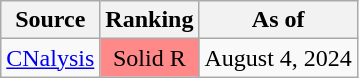<table class="wikitable">
<tr>
<th>Source</th>
<th>Ranking</th>
<th>As of</th>
</tr>
<tr>
<td><a href='#'>CNalysis</a></td>
<td style="background:#FF8888" data-sort-value="4" align="center">Solid R</td>
<td>August 4, 2024</td>
</tr>
</table>
